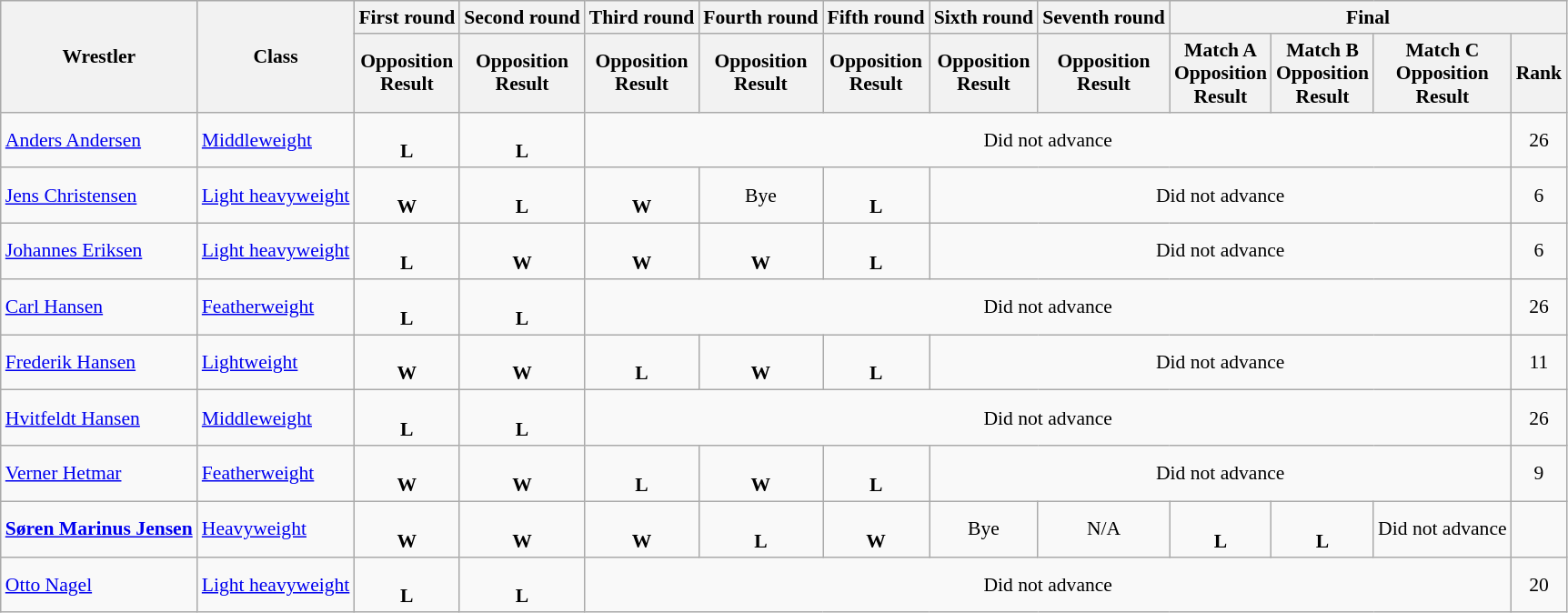<table class=wikitable style="font-size:90%">
<tr>
<th rowspan="2">Wrestler</th>
<th rowspan="2">Class</th>
<th>First round</th>
<th>Second round</th>
<th>Third round</th>
<th>Fourth round</th>
<th>Fifth round</th>
<th>Sixth round</th>
<th>Seventh round</th>
<th colspan="4">Final</th>
</tr>
<tr>
<th>Opposition<br>Result</th>
<th>Opposition<br>Result</th>
<th>Opposition<br>Result</th>
<th>Opposition<br>Result</th>
<th>Opposition<br>Result</th>
<th>Opposition<br>Result</th>
<th>Opposition<br>Result</th>
<th>Match A<br>Opposition<br>Result</th>
<th>Match B<br>Opposition<br>Result</th>
<th>Match C<br>Opposition<br>Result</th>
<th>Rank</th>
</tr>
<tr>
<td><a href='#'>Anders Andersen</a></td>
<td><a href='#'>Middleweight</a></td>
<td align=center> <br> <strong>L</strong></td>
<td align=center> <br> <strong>L</strong></td>
<td align=center colspan=8>Did not advance</td>
<td align=center>26</td>
</tr>
<tr>
<td><a href='#'>Jens Christensen</a></td>
<td><a href='#'>Light heavyweight</a></td>
<td align=center> <br> <strong>W</strong></td>
<td align=center> <br> <strong>L</strong></td>
<td align=center> <br> <strong>W</strong></td>
<td align=center>Bye</td>
<td align=center> <br> <strong>L</strong></td>
<td align=center colspan=5>Did not advance</td>
<td align=center>6</td>
</tr>
<tr>
<td><a href='#'>Johannes Eriksen</a></td>
<td><a href='#'>Light heavyweight</a></td>
<td align=center> <br> <strong>L</strong></td>
<td align=center> <br> <strong>W</strong></td>
<td align=center> <br> <strong>W</strong></td>
<td align=center> <br> <strong>W</strong></td>
<td align=center> <br> <strong>L</strong></td>
<td align=center colspan=5>Did not advance</td>
<td align=center>6</td>
</tr>
<tr>
<td><a href='#'>Carl Hansen</a></td>
<td><a href='#'>Featherweight</a></td>
<td align=center> <br> <strong>L</strong></td>
<td align=center> <br> <strong>L</strong></td>
<td align=center colspan=8>Did not advance</td>
<td align=center>26</td>
</tr>
<tr>
<td><a href='#'>Frederik Hansen</a></td>
<td><a href='#'>Lightweight</a></td>
<td align=center> <br> <strong>W</strong></td>
<td align=center> <br> <strong>W</strong></td>
<td align=center> <br> <strong>L</strong></td>
<td align=center> <br> <strong>W</strong></td>
<td align=center> <br> <strong>L</strong></td>
<td align=center colspan=5>Did not advance</td>
<td align=center>11</td>
</tr>
<tr>
<td><a href='#'>Hvitfeldt Hansen</a></td>
<td><a href='#'>Middleweight</a></td>
<td align=center> <br> <strong>L</strong></td>
<td align=center> <br> <strong>L</strong></td>
<td align=center colspan=8>Did not advance</td>
<td align=center>26</td>
</tr>
<tr>
<td><a href='#'>Verner Hetmar</a></td>
<td><a href='#'>Featherweight</a></td>
<td align=center> <br> <strong>W</strong></td>
<td align=center> <br> <strong>W</strong></td>
<td align=center> <br> <strong>L</strong></td>
<td align=center> <br> <strong>W</strong></td>
<td align=center> <br> <strong>L</strong></td>
<td align=center colspan=5>Did not advance</td>
<td align=center>9</td>
</tr>
<tr>
<td><strong><a href='#'>Søren Marinus Jensen</a></strong></td>
<td><a href='#'>Heavyweight</a></td>
<td align=center> <br> <strong>W</strong></td>
<td align=center> <br> <strong>W</strong></td>
<td align=center> <br> <strong>W</strong></td>
<td align=center> <br> <strong>L</strong></td>
<td align=center> <br> <strong>W</strong></td>
<td align=center>Bye</td>
<td align=center>N/A</td>
<td align=center> <br> <strong>L</strong></td>
<td align=center> <br> <strong>L</strong></td>
<td align=center>Did not advance</td>
<td align=center></td>
</tr>
<tr>
<td><a href='#'>Otto Nagel</a></td>
<td><a href='#'>Light heavyweight</a></td>
<td align=center> <br> <strong>L</strong></td>
<td align=center> <br> <strong>L</strong></td>
<td align=center colspan=8>Did not advance</td>
<td align=center>20</td>
</tr>
</table>
